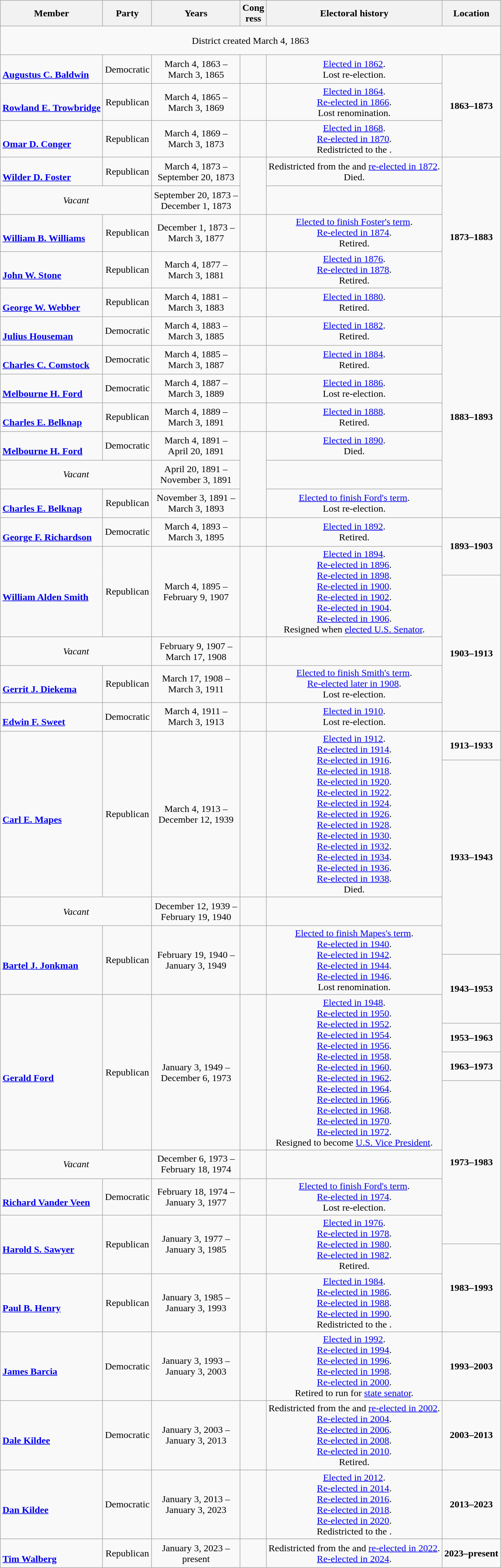<table class=wikitable style="text-align:center">
<tr>
<th>Member</th>
<th>Party</th>
<th>Years</th>
<th>Cong<br>ress</th>
<th>Electoral history</th>
<th>Location</th>
</tr>
<tr style="height:3em">
<td colspan=6>District created March 4, 1863</td>
</tr>
<tr style="height:3em">
<td align=left><br><strong><a href='#'>Augustus C. Baldwin</a></strong><br></td>
<td>Democratic</td>
<td nowrap>March 4, 1863 –<br>March 3, 1865</td>
<td></td>
<td><a href='#'>Elected in 1862</a>.<br>Lost re-election.</td>
<td rowspan=3><strong>1863–1873</strong><br></td>
</tr>
<tr style="height:3em">
<td align=left><br><strong><a href='#'>Rowland E. Trowbridge</a></strong><br></td>
<td>Republican</td>
<td nowrap>March 4, 1865 –<br>March 3, 1869</td>
<td></td>
<td><a href='#'>Elected in 1864</a>.<br><a href='#'>Re-elected in 1866</a>.<br>Lost renomination.</td>
</tr>
<tr style="height:3em">
<td align=left><br><strong><a href='#'>Omar D. Conger</a></strong><br></td>
<td>Republican</td>
<td nowrap>March 4, 1869 –<br>March 3, 1873</td>
<td></td>
<td><a href='#'>Elected in 1868</a>.<br><a href='#'>Re-elected in 1870</a>.<br>Redistricted to the .</td>
</tr>
<tr style="height:3em">
<td align=left><br><strong><a href='#'>Wilder D. Foster</a></strong><br></td>
<td>Republican</td>
<td nowrap>March 4, 1873 –<br>September 20, 1873</td>
<td rowspan=2></td>
<td>Redistricted from the  and <a href='#'>re-elected in 1872</a>.<br>Died.</td>
<td rowspan=5><strong>1873–1883</strong><br></td>
</tr>
<tr style="height:3em">
<td colspan=2><em>Vacant</em></td>
<td nowrap>September 20, 1873 –<br>December 1, 1873</td>
</tr>
<tr style="height:3em">
<td align=left><br><strong><a href='#'>William B. Williams</a></strong><br></td>
<td>Republican</td>
<td nowrap>December 1, 1873 –<br>March 3, 1877</td>
<td></td>
<td><a href='#'>Elected to finish Foster's term</a>.<br><a href='#'>Re-elected in 1874</a>.<br>Retired.</td>
</tr>
<tr style="height:3em">
<td align=left><br><strong><a href='#'>John W. Stone</a></strong><br></td>
<td>Republican</td>
<td nowrap>March 4, 1877 –<br>March 3, 1881</td>
<td></td>
<td><a href='#'>Elected in 1876</a>.<br><a href='#'>Re-elected in 1878</a>.<br>Retired.</td>
</tr>
<tr style="height:3em">
<td align=left><br><strong><a href='#'>George W. Webber</a></strong><br></td>
<td>Republican</td>
<td nowrap>March 4, 1881 –<br>March 3, 1883</td>
<td></td>
<td><a href='#'>Elected in 1880</a>.<br>Retired.</td>
</tr>
<tr style="height:3em">
<td align=left><br><strong><a href='#'>Julius Houseman</a></strong><br></td>
<td>Democratic</td>
<td nowrap>March 4, 1883 –<br>March 3, 1885</td>
<td></td>
<td><a href='#'>Elected in 1882</a>.<br>Retired.</td>
<td rowspan=7><strong>1883–1893</strong><br></td>
</tr>
<tr style="height:3em">
<td align=left><br><strong><a href='#'>Charles C. Comstock</a></strong><br></td>
<td>Democratic</td>
<td nowrap>March 4, 1885 –<br>March 3, 1887</td>
<td></td>
<td><a href='#'>Elected in 1884</a>.<br>Retired.</td>
</tr>
<tr style="height:3em">
<td align=left><br><strong><a href='#'>Melbourne H. Ford</a></strong><br></td>
<td>Democratic</td>
<td nowrap>March 4, 1887 –<br>March 3, 1889</td>
<td></td>
<td><a href='#'>Elected in 1886</a>.<br>Lost re-election.</td>
</tr>
<tr style="height:3em">
<td align=left><br><strong><a href='#'>Charles E. Belknap</a></strong><br></td>
<td>Republican</td>
<td nowrap>March 4, 1889 –<br>March 3, 1891</td>
<td></td>
<td><a href='#'>Elected in 1888</a>.<br>Retired.</td>
</tr>
<tr style="height:3em">
<td align=left><br><strong><a href='#'>Melbourne H. Ford</a></strong><br></td>
<td>Democratic</td>
<td nowrap>March 4, 1891 –<br>April 20, 1891</td>
<td rowspan=3></td>
<td><a href='#'>Elected in 1890</a>.<br>Died.</td>
</tr>
<tr style="height:3em">
<td colspan=2><em>Vacant</em></td>
<td nowrap>April 20, 1891 –<br>November 3, 1891</td>
<td></td>
</tr>
<tr style="height:3em">
<td align=left><br><strong><a href='#'>Charles E. Belknap</a></strong><br></td>
<td>Republican</td>
<td nowrap>November 3, 1891 –<br>March 3, 1893</td>
<td><a href='#'>Elected to finish Ford's term</a>.<br>Lost re-election.</td>
</tr>
<tr style="height:3em">
<td align=left><br><strong><a href='#'>George F. Richardson</a></strong><br></td>
<td>Democratic</td>
<td nowrap>March 4, 1893 –<br>March 3, 1895</td>
<td></td>
<td><a href='#'>Elected in 1892</a>.<br>Retired.</td>
<td rowspan=2><strong>1893–1903</strong><br></td>
</tr>
<tr style="height:3em">
<td rowspan=2 align=left><br><strong><a href='#'>William Alden Smith</a></strong><br></td>
<td rowspan=2 >Republican</td>
<td rowspan=2 nowrap>March 4, 1895 –<br>February 9, 1907</td>
<td rowspan=2></td>
<td rowspan=2><a href='#'>Elected in 1894</a>.<br><a href='#'>Re-elected in 1896</a>.<br><a href='#'>Re-elected in 1898</a>.<br><a href='#'>Re-elected in 1900</a>.<br><a href='#'>Re-elected in 1902</a>.<br><a href='#'>Re-elected in 1904</a>.<br><a href='#'>Re-elected in 1906</a>.<br>Resigned when <a href='#'>elected U.S. Senator</a>.</td>
</tr>
<tr style="height:3em">
<td rowspan=4><strong>1903–1913</strong><br></td>
</tr>
<tr style="height:3em">
<td colspan=2><em>Vacant</em></td>
<td nowrap>February 9, 1907 –<br>March 17, 1908</td>
<td></td>
<td></td>
</tr>
<tr style="height:3em">
<td align=left><br><strong><a href='#'>Gerrit J. Diekema</a></strong><br></td>
<td>Republican</td>
<td nowrap>March 17, 1908 –<br>March 3, 1911</td>
<td></td>
<td><a href='#'>Elected to finish Smith's term</a>.<br><a href='#'>Re-elected later in 1908</a>.<br>Lost re-election.</td>
</tr>
<tr style="height:3em">
<td align=left><br><strong><a href='#'>Edwin F. Sweet</a></strong><br></td>
<td>Democratic</td>
<td nowrap>March 4, 1911 –<br>March 3, 1913</td>
<td></td>
<td><a href='#'>Elected in 1910</a>.<br>Lost re-election.</td>
</tr>
<tr style="height:3em">
<td rowspan=2 align=left><br><strong><a href='#'>Carl E. Mapes</a></strong><br></td>
<td rowspan=2 >Republican</td>
<td rowspan=2 nowrap>March 4, 1913 –<br>December 12, 1939</td>
<td rowspan=2></td>
<td rowspan=2><a href='#'>Elected in 1912</a>.<br><a href='#'>Re-elected in 1914</a>.<br><a href='#'>Re-elected in 1916</a>.<br><a href='#'>Re-elected in 1918</a>.<br><a href='#'>Re-elected in 1920</a>.<br><a href='#'>Re-elected in 1922</a>.<br><a href='#'>Re-elected in 1924</a>.<br><a href='#'>Re-elected in 1926</a>.<br><a href='#'>Re-elected in 1928</a>.<br><a href='#'>Re-elected in 1930</a>.<br><a href='#'>Re-elected in 1932</a>.<br><a href='#'>Re-elected in 1934</a>.<br><a href='#'>Re-elected in 1936</a>.<br><a href='#'>Re-elected in 1938</a>.<br>Died.</td>
<td><strong>1913–1933</strong><br></td>
</tr>
<tr style="height:3em">
<td rowspan=3><strong>1933–1943</strong><br></td>
</tr>
<tr style="height:3em">
<td colspan=2><em>Vacant</em></td>
<td nowrap>December 12, 1939 –<br>February 19, 1940</td>
<td></td>
<td></td>
</tr>
<tr style="height:3em">
<td rowspan=2 align=left><br><strong><a href='#'>Bartel J. Jonkman</a></strong><br></td>
<td rowspan=2 >Republican</td>
<td rowspan=2 nowrap>February 19, 1940 –<br>January 3, 1949</td>
<td rowspan=2></td>
<td rowspan=2><a href='#'>Elected to finish Mapes's term</a>.<br><a href='#'>Re-elected in 1940</a>.<br><a href='#'>Re-elected in 1942</a>.<br><a href='#'>Re-elected in 1944</a>.<br><a href='#'>Re-elected in 1946</a>.<br>Lost renomination.</td>
</tr>
<tr style="height:3em">
<td rowspan=2><strong>1943–1953</strong><br></td>
</tr>
<tr style="height:3em">
<td rowspan=4 align=left><br><strong><a href='#'>Gerald Ford</a></strong><br></td>
<td rowspan=4 >Republican</td>
<td rowspan=4 nowrap>January 3, 1949 –<br>December 6, 1973</td>
<td rowspan=4></td>
<td rowspan=4><a href='#'>Elected in 1948</a>.<br><a href='#'>Re-elected in 1950</a>.<br><a href='#'>Re-elected in 1952</a>.<br><a href='#'>Re-elected in 1954</a>.<br><a href='#'>Re-elected in 1956</a>.<br><a href='#'>Re-elected in 1958</a>.<br><a href='#'>Re-elected in 1960</a>.<br><a href='#'>Re-elected in 1962</a>.<br><a href='#'>Re-elected in 1964</a>.<br><a href='#'>Re-elected in 1966</a>.<br><a href='#'>Re-elected in 1968</a>.<br><a href='#'>Re-elected in 1970</a>.<br><a href='#'>Re-elected in 1972</a>.<br>Resigned to become <a href='#'>U.S. Vice President</a>.</td>
</tr>
<tr style="height:3em">
<td><strong>1953–1963</strong><br></td>
</tr>
<tr style="height:3em">
<td><strong>1963–1973</strong><br></td>
</tr>
<tr style="height:3em">
<td rowspan=4><strong>1973–1983</strong><br></td>
</tr>
<tr style="height:3em">
<td colspan=2><em>Vacant</em></td>
<td nowrap>December 6, 1973 –<br>February 18, 1974</td>
<td></td>
<td></td>
</tr>
<tr style="height:3em">
<td align=left><br><strong><a href='#'>Richard Vander Veen</a></strong><br></td>
<td>Democratic</td>
<td nowrap>February 18, 1974 –<br>January 3, 1977</td>
<td></td>
<td><a href='#'>Elected to finish Ford's term</a>.<br><a href='#'>Re-elected in 1974</a>.<br>Lost re-election.</td>
</tr>
<tr style="height:3em">
<td rowspan=2 align=left><br><strong><a href='#'>Harold S. Sawyer</a></strong><br></td>
<td rowspan=2 >Republican</td>
<td rowspan=2 nowrap>January 3, 1977 –<br>January 3, 1985</td>
<td rowspan=2></td>
<td rowspan=2><a href='#'>Elected in 1976</a>.<br><a href='#'>Re-elected in 1978</a>.<br><a href='#'>Re-elected in 1980</a>.<br><a href='#'>Re-elected in 1982</a>.<br>Retired.</td>
</tr>
<tr style="height:3em">
<td rowspan=2><strong>1983–1993</strong><br></td>
</tr>
<tr style="height:3em">
<td align=left><br><strong><a href='#'>Paul B. Henry</a></strong><br></td>
<td>Republican</td>
<td nowrap>January 3, 1985 –<br>January 3, 1993</td>
<td></td>
<td><a href='#'>Elected in 1984</a>.<br><a href='#'>Re-elected in 1986</a>.<br><a href='#'>Re-elected in 1988</a>.<br><a href='#'>Re-elected in 1990</a>.<br>Redistricted to the .</td>
</tr>
<tr style="height:3em">
<td align=left><br><strong><a href='#'>James Barcia</a></strong><br></td>
<td>Democratic</td>
<td nowrap>January 3, 1993 –<br>January 3, 2003</td>
<td></td>
<td><a href='#'>Elected in 1992</a>.<br><a href='#'>Re-elected in 1994</a>.<br><a href='#'>Re-elected in 1996</a>.<br><a href='#'>Re-elected in 1998</a>.<br><a href='#'>Re-elected in 2000</a>.<br>Retired to run for <a href='#'>state senator</a>.</td>
<td><strong>1993–2003</strong><br></td>
</tr>
<tr style="height:3em">
<td align=left><br><strong><a href='#'>Dale Kildee</a></strong><br></td>
<td>Democratic</td>
<td nowrap>January 3, 2003 –<br>January 3, 2013</td>
<td></td>
<td>Redistricted from the  and <a href='#'>re-elected in 2002</a>.<br><a href='#'>Re-elected in 2004</a>.<br><a href='#'>Re-elected in 2006</a>.<br><a href='#'>Re-elected in 2008</a>.<br><a href='#'>Re-elected in 2010</a>.<br>Retired.</td>
<td><strong>2003–2013</strong><br></td>
</tr>
<tr style="height:3em">
<td align=left><br><strong><a href='#'>Dan Kildee</a></strong><br></td>
<td>Democratic</td>
<td nowrap>January 3, 2013 –<br>January 3, 2023</td>
<td></td>
<td><a href='#'>Elected in 2012</a>.<br><a href='#'>Re-elected in 2014</a>.<br><a href='#'>Re-elected in 2016</a>.<br><a href='#'>Re-elected in 2018</a>.<br><a href='#'>Re-elected in 2020</a>.<br>Redistricted to the .</td>
<td><strong>2013–2023</strong><br></td>
</tr>
<tr style="height:3em">
<td align=left><br><strong><a href='#'>Tim Walberg</a></strong><br></td>
<td>Republican</td>
<td nowrap>January 3, 2023 –<br>present</td>
<td></td>
<td>Redistricted from the  and <a href='#'>re-elected in 2022</a>.<br><a href='#'>Re-elected in 2024</a>.</td>
<td><strong>2023–present</strong><br></td>
</tr>
</table>
